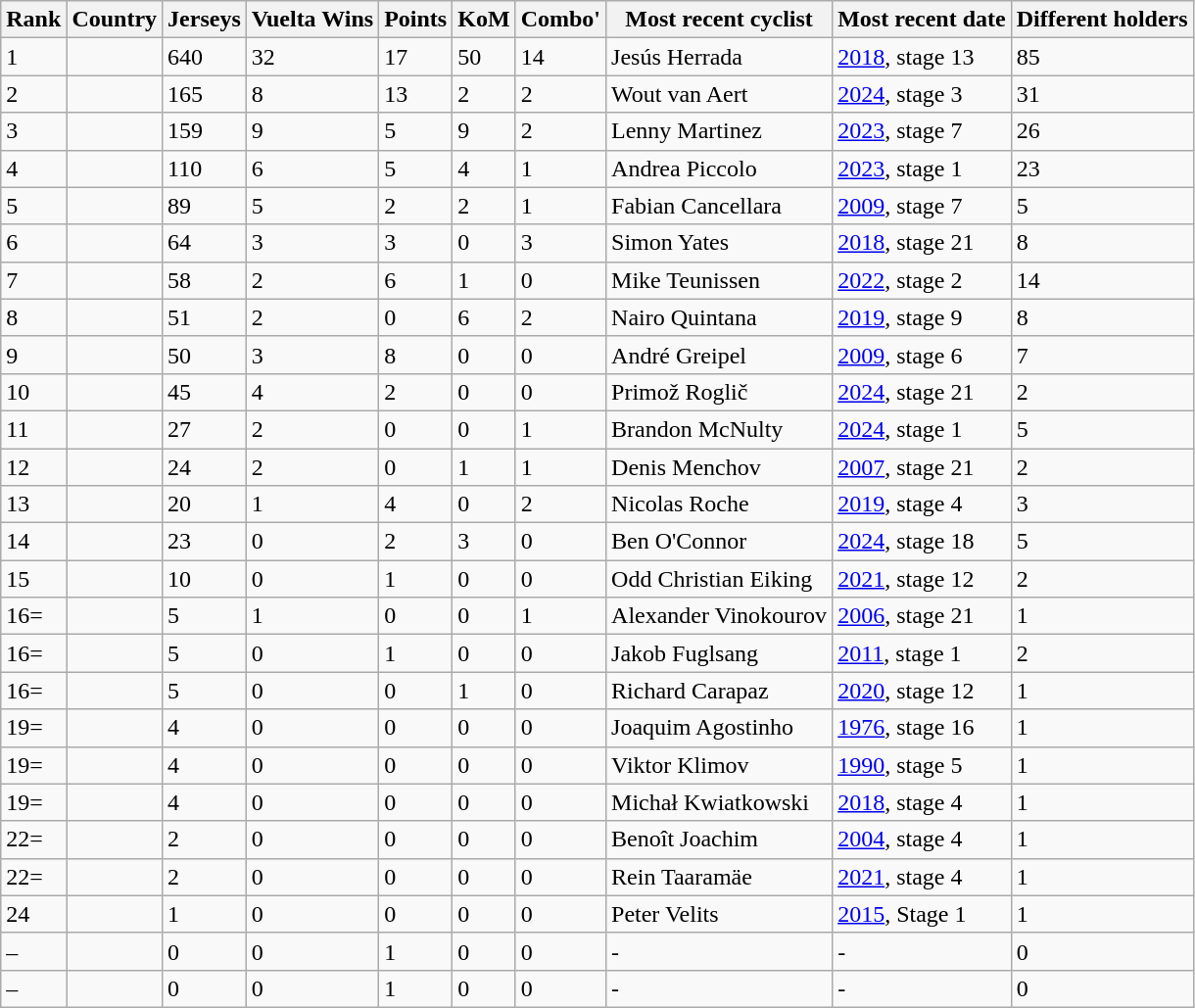<table class="wikitable sortable">
<tr>
<th>Rank</th>
<th>Country</th>
<th>Jerseys</th>
<th>Vuelta Wins</th>
<th>Points</th>
<th>KoM</th>
<th>Combo'</th>
<th>Most recent cyclist</th>
<th>Most recent date</th>
<th>Different holders</th>
</tr>
<tr>
<td>1</td>
<td></td>
<td>640</td>
<td>32</td>
<td>17</td>
<td>50</td>
<td>14</td>
<td>Jesús Herrada</td>
<td><a href='#'>2018</a>, stage 13</td>
<td>85</td>
</tr>
<tr>
<td>2</td>
<td></td>
<td>165</td>
<td>8</td>
<td>13</td>
<td>2</td>
<td>2</td>
<td>Wout van Aert</td>
<td><a href='#'>2024</a>, stage 3</td>
<td>31</td>
</tr>
<tr>
<td>3</td>
<td></td>
<td>159</td>
<td>9</td>
<td>5</td>
<td>9</td>
<td>2</td>
<td>Lenny Martinez</td>
<td><a href='#'>2023</a>, stage 7</td>
<td>26</td>
</tr>
<tr>
<td>4</td>
<td></td>
<td>110</td>
<td>6</td>
<td>5</td>
<td>4</td>
<td>1</td>
<td>Andrea Piccolo</td>
<td><a href='#'>2023</a>, stage 1</td>
<td>23</td>
</tr>
<tr>
<td>5</td>
<td></td>
<td>89</td>
<td>5</td>
<td>2</td>
<td>2</td>
<td>1</td>
<td>Fabian Cancellara</td>
<td><a href='#'>2009</a>, stage 7</td>
<td>5</td>
</tr>
<tr>
<td>6</td>
<td></td>
<td>64</td>
<td>3</td>
<td>3</td>
<td>0</td>
<td>3</td>
<td>Simon Yates</td>
<td><a href='#'>2018</a>, stage 21</td>
<td>8</td>
</tr>
<tr>
<td>7</td>
<td></td>
<td>58</td>
<td>2</td>
<td>6</td>
<td>1</td>
<td>0</td>
<td>Mike Teunissen</td>
<td><a href='#'>2022</a>, stage 2</td>
<td>14</td>
</tr>
<tr>
<td>8</td>
<td></td>
<td>51</td>
<td>2</td>
<td>0</td>
<td>6</td>
<td>2</td>
<td>Nairo Quintana</td>
<td><a href='#'>2019</a>,  stage 9</td>
<td>8</td>
</tr>
<tr>
<td>9</td>
<td></td>
<td>50</td>
<td>3</td>
<td>8</td>
<td>0</td>
<td>0</td>
<td>André Greipel</td>
<td><a href='#'>2009</a>, stage 6</td>
<td>7</td>
</tr>
<tr>
<td>10</td>
<td></td>
<td>45</td>
<td>4</td>
<td>2</td>
<td>0</td>
<td>0</td>
<td>Primož Roglič</td>
<td><a href='#'>2024</a>, stage 21</td>
<td>2</td>
</tr>
<tr>
<td>11</td>
<td></td>
<td>27</td>
<td>2</td>
<td>0</td>
<td>0</td>
<td>1</td>
<td>Brandon McNulty</td>
<td><a href='#'>2024</a>, stage 1</td>
<td>5</td>
</tr>
<tr>
<td>12</td>
<td></td>
<td>24</td>
<td>2</td>
<td>0</td>
<td>1</td>
<td>1</td>
<td>Denis Menchov</td>
<td><a href='#'>2007</a>, stage 21</td>
<td>2</td>
</tr>
<tr>
<td>13</td>
<td></td>
<td>20</td>
<td>1</td>
<td>4</td>
<td>0</td>
<td>2</td>
<td>Nicolas Roche</td>
<td><a href='#'>2019</a>, stage 4</td>
<td>3</td>
</tr>
<tr>
<td>14</td>
<td></td>
<td>23</td>
<td>0</td>
<td>2</td>
<td>3</td>
<td>0</td>
<td>Ben O'Connor</td>
<td><a href='#'>2024</a>, stage 18</td>
<td>5</td>
</tr>
<tr>
<td>15</td>
<td></td>
<td>10</td>
<td>0</td>
<td>1</td>
<td>0</td>
<td>0</td>
<td>Odd Christian Eiking</td>
<td><a href='#'>2021</a>, stage 12</td>
<td>2</td>
</tr>
<tr>
<td>16=</td>
<td></td>
<td>5</td>
<td>1</td>
<td>0</td>
<td>0</td>
<td>1</td>
<td>Alexander Vinokourov</td>
<td><a href='#'>2006</a>, stage 21</td>
<td>1</td>
</tr>
<tr>
<td>16=</td>
<td></td>
<td>5</td>
<td>0</td>
<td>1</td>
<td>0</td>
<td>0</td>
<td>Jakob Fuglsang</td>
<td><a href='#'>2011</a>, stage 1</td>
<td>2</td>
</tr>
<tr>
<td>16=</td>
<td></td>
<td>5</td>
<td>0</td>
<td>0</td>
<td>1</td>
<td>0</td>
<td>Richard Carapaz</td>
<td><a href='#'>2020</a>, stage 12</td>
<td>1</td>
</tr>
<tr>
<td>19=</td>
<td></td>
<td>4</td>
<td>0</td>
<td>0</td>
<td>0</td>
<td>0</td>
<td>Joaquim Agostinho</td>
<td><a href='#'>1976</a>, stage 16</td>
<td>1</td>
</tr>
<tr>
<td>19=</td>
<td><em></em></td>
<td>4</td>
<td>0</td>
<td>0</td>
<td>0</td>
<td>0</td>
<td>Viktor Klimov</td>
<td><a href='#'>1990</a>, stage 5</td>
<td>1</td>
</tr>
<tr>
<td>19=</td>
<td></td>
<td>4</td>
<td>0</td>
<td>0</td>
<td>0</td>
<td>0</td>
<td>Michał Kwiatkowski</td>
<td><a href='#'>2018</a>, stage 4</td>
<td>1</td>
</tr>
<tr>
<td>22=</td>
<td></td>
<td>2</td>
<td>0</td>
<td>0</td>
<td>0</td>
<td>0</td>
<td>Benoît Joachim</td>
<td><a href='#'>2004</a>, stage 4</td>
<td>1</td>
</tr>
<tr>
<td>22=</td>
<td></td>
<td>2</td>
<td>0</td>
<td>0</td>
<td>0</td>
<td>0</td>
<td>Rein Taaramäe</td>
<td><a href='#'>2021</a>, stage 4</td>
<td>1</td>
</tr>
<tr>
<td>24</td>
<td></td>
<td>1</td>
<td>0</td>
<td>0</td>
<td>0</td>
<td>0</td>
<td>Peter Velits</td>
<td><a href='#'>2015</a>,  Stage 1</td>
<td>1</td>
</tr>
<tr>
<td>–</td>
<td><em></em></td>
<td>0</td>
<td>0</td>
<td>1</td>
<td>0</td>
<td>0</td>
<td>-</td>
<td>-</td>
<td>0</td>
</tr>
<tr>
<td>–</td>
<td></td>
<td>0</td>
<td>0</td>
<td>1</td>
<td>0</td>
<td>0</td>
<td>-</td>
<td>-</td>
<td>0</td>
</tr>
</table>
